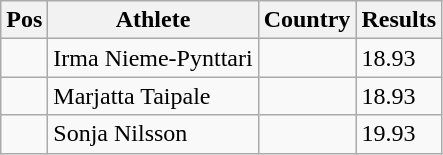<table class="wikitable">
<tr>
<th>Pos</th>
<th>Athlete</th>
<th>Country</th>
<th>Results</th>
</tr>
<tr>
<td align="center"></td>
<td>Irma Nieme-Pynttari</td>
<td></td>
<td>18.93</td>
</tr>
<tr>
<td align="center"></td>
<td>Marjatta Taipale</td>
<td></td>
<td>18.93</td>
</tr>
<tr>
<td align="center"></td>
<td>Sonja Nilsson</td>
<td></td>
<td>19.93</td>
</tr>
</table>
